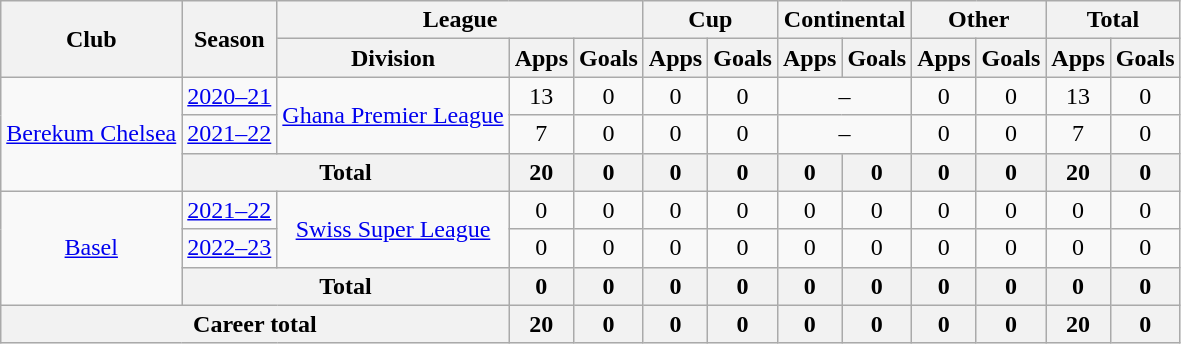<table class="wikitable" style="text-align:center">
<tr>
<th rowspan="2">Club</th>
<th rowspan="2">Season</th>
<th colspan="3">League</th>
<th colspan="2">Cup</th>
<th colspan="2">Continental</th>
<th colspan="2">Other</th>
<th colspan="2">Total</th>
</tr>
<tr>
<th>Division</th>
<th>Apps</th>
<th>Goals</th>
<th>Apps</th>
<th>Goals</th>
<th>Apps</th>
<th>Goals</th>
<th>Apps</th>
<th>Goals</th>
<th>Apps</th>
<th>Goals</th>
</tr>
<tr>
<td rowspan="3"><a href='#'>Berekum Chelsea</a></td>
<td><a href='#'>2020–21</a></td>
<td rowspan="2"><a href='#'>Ghana Premier League</a></td>
<td>13</td>
<td>0</td>
<td>0</td>
<td>0</td>
<td colspan="2">–</td>
<td>0</td>
<td>0</td>
<td>13</td>
<td>0</td>
</tr>
<tr>
<td><a href='#'>2021–22</a></td>
<td>7</td>
<td>0</td>
<td>0</td>
<td>0</td>
<td colspan="2">–</td>
<td>0</td>
<td>0</td>
<td>7</td>
<td>0</td>
</tr>
<tr>
<th colspan="2">Total</th>
<th>20</th>
<th>0</th>
<th>0</th>
<th>0</th>
<th>0</th>
<th>0</th>
<th>0</th>
<th>0</th>
<th>20</th>
<th>0</th>
</tr>
<tr>
<td rowspan="3"><a href='#'>Basel</a></td>
<td><a href='#'>2021–22</a></td>
<td rowspan="2"><a href='#'>Swiss Super League</a></td>
<td>0</td>
<td>0</td>
<td>0</td>
<td>0</td>
<td>0</td>
<td>0</td>
<td>0</td>
<td>0</td>
<td>0</td>
<td>0</td>
</tr>
<tr>
<td><a href='#'>2022–23</a></td>
<td>0</td>
<td>0</td>
<td>0</td>
<td>0</td>
<td>0</td>
<td>0</td>
<td>0</td>
<td>0</td>
<td>0</td>
<td>0</td>
</tr>
<tr>
<th colspan="2">Total</th>
<th>0</th>
<th>0</th>
<th>0</th>
<th>0</th>
<th>0</th>
<th>0</th>
<th>0</th>
<th>0</th>
<th>0</th>
<th>0</th>
</tr>
<tr>
<th colspan="3">Career total</th>
<th>20</th>
<th>0</th>
<th>0</th>
<th>0</th>
<th>0</th>
<th>0</th>
<th>0</th>
<th>0</th>
<th>20</th>
<th>0</th>
</tr>
</table>
